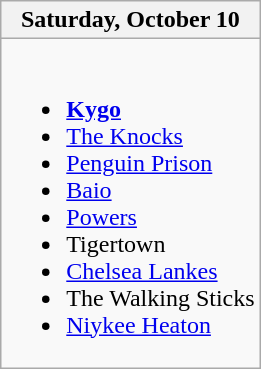<table class="wikitable">
<tr>
<th>Saturday, October 10</th>
</tr>
<tr>
<td><br><ul><li><strong><a href='#'>Kygo</a></strong></li><li><a href='#'>The Knocks</a></li><li><a href='#'>Penguin Prison</a></li><li><a href='#'>Baio</a></li><li><a href='#'>Powers</a></li><li>Tigertown</li><li><a href='#'>Chelsea Lankes</a></li><li>The Walking Sticks</li><li><a href='#'>Niykee Heaton</a></li></ul></td>
</tr>
</table>
